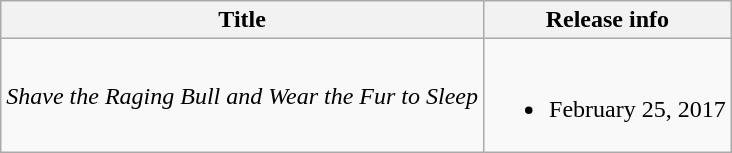<table class="wikitable">
<tr>
<th>Title</th>
<th>Release info</th>
</tr>
<tr>
<td><em>Shave the Raging Bull and Wear the Fur to Sleep</em></td>
<td><br><ul><li>February 25, 2017</li></ul></td>
</tr>
</table>
